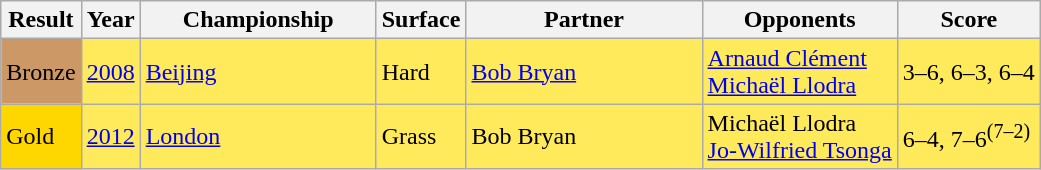<table class="sortable wikitable">
<tr>
<th>Result</th>
<th>Year</th>
<th width=150>Championship</th>
<th>Surface</th>
<th width=150>Partner</th>
<th>Opponents</th>
<th class="unsortable">Score</th>
</tr>
<tr bgcolor=FFEA5C>
<td bgcolor=cc9966>Bronze</td>
<td><a href='#'>2008</a></td>
<td><a href='#'>Beijing</a></td>
<td>Hard</td>
<td> <a href='#'>Bob Bryan</a></td>
<td> <a href='#'>Arnaud Clément</a><br> <a href='#'>Michaël Llodra</a></td>
<td>3–6, 6–3, 6–4</td>
</tr>
<tr bgcolor=FFEA5C>
<td bgcolor=gold>Gold</td>
<td><a href='#'>2012</a></td>
<td><a href='#'>London</a></td>
<td>Grass</td>
<td> Bob Bryan</td>
<td> Michaël Llodra<br> <a href='#'>Jo-Wilfried Tsonga</a></td>
<td>6–4, 7–6<sup>(7–2)</sup></td>
</tr>
</table>
